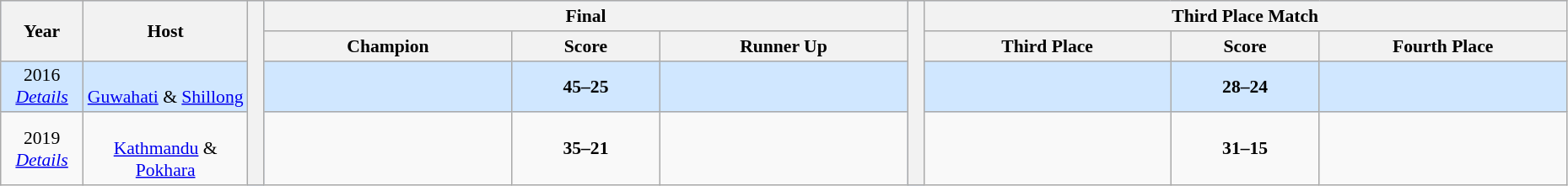<table class="wikitable" style="font-size:90%; width: 98%; text-align: center;">
<tr bgcolor=#C1D8FF>
<th rowspan=2 width=5%>Year</th>
<th rowspan=2 width=10%>Host</th>
<th width=1% rowspan=8 bgcolor=ffffff></th>
<th colspan=3>Final</th>
<th width=1% rowspan=8 bgcolor=ffffff></th>
<th colspan=3>Third Place Match</th>
</tr>
<tr bgcolor=#EFEFEF>
<th width=15%>Champion</th>
<th width=9%>Score</th>
<th width=15%>Runner Up</th>
<th width=15%>Third Place</th>
<th width=9%>Score</th>
<th width=15%>Fourth Place</th>
</tr>
<tr bgcolor=#D0E7FF>
<td>2016<br><em><a href='#'>Details</a></em></td>
<td><br><a href='#'>Guwahati</a> & <a href='#'>Shillong</a></td>
<td><strong></strong></td>
<td><strong>45–25</strong></td>
<td></td>
<td></td>
<td><strong>28–24</strong></td>
<td></td>
</tr>
<tr>
<td>2019<br><em><a href='#'>Details</a></em></td>
<td><br><a href='#'>Kathmandu</a> & <a href='#'>Pokhara</a></td>
<td><strong></strong></td>
<td><strong>35–21</strong></td>
<td></td>
<td></td>
<td><strong>31–15</strong></td>
<td></td>
</tr>
</table>
